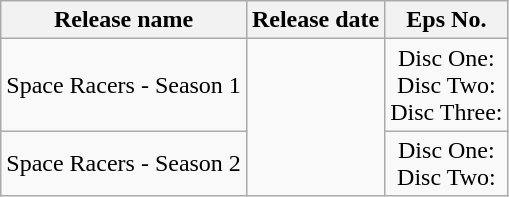<table class="wikitable">
<tr>
<th>Release name</th>
<th>Release date</th>
<th>Eps No.</th>
</tr>
<tr>
<td>Space Racers - Season 1</td>
<td rowspan=2></td>
<td style="text-align:center;">Disc One:<br>Disc Two:<br>Disc Three:</td>
</tr>
<tr>
<td>Space Racers - Season 2</td>
<td style="text-align:center;">Disc One:<br>Disc Two:</td>
</tr>
</table>
